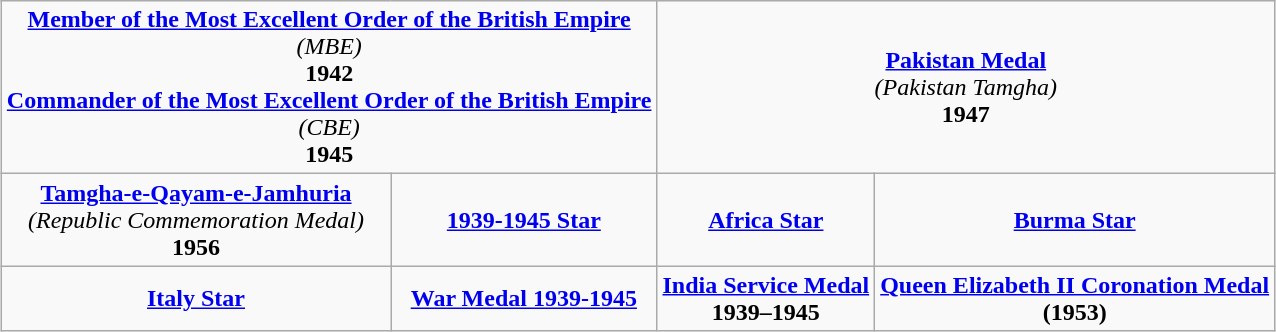<table class="wikitable" style="margin:1em auto; text-align:center;">
<tr>
<td colspan="2"><strong><a href='#'>Member of the Most Excellent Order of the British Empire</a></strong><br><em>(MBE)</em><br><strong>1942</strong><br><strong><a href='#'>Commander of the Most Excellent Order of the British Empire</a></strong><br><em>(CBE)</em><br><strong>1945</strong></td>
<td colspan="2"><strong><a href='#'>Pakistan Medal</a></strong><br><em>(Pakistan Tamgha)</em><br><strong>1947</strong></td>
</tr>
<tr>
<td><strong><a href='#'>Tamgha-e-Qayam-e-Jamhuria</a></strong><br><em>(Republic Commemoration Medal)</em><br><strong>1956</strong></td>
<td><strong><a href='#'>1939-1945 Star</a></strong></td>
<td><strong><a href='#'>Africa Star</a></strong></td>
<td><strong><a href='#'>Burma Star</a></strong></td>
</tr>
<tr>
<td><strong><a href='#'>Italy Star</a></strong></td>
<td><strong><a href='#'>War Medal 1939-1945</a></strong></td>
<td><strong><a href='#'>India Service Medal</a></strong><br><strong>1939–1945</strong></td>
<td><strong><a href='#'>Queen Elizabeth II Coronation Medal</a></strong><br><strong>(1953)</strong></td>
</tr>
</table>
